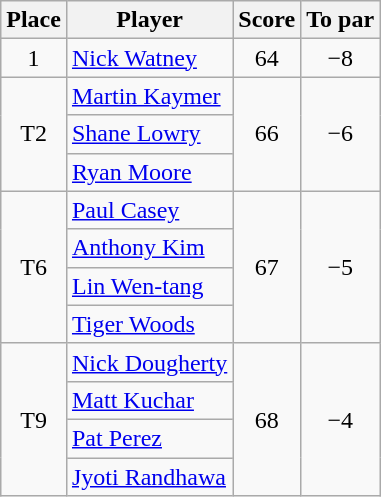<table class="wikitable">
<tr>
<th>Place</th>
<th>Player</th>
<th>Score</th>
<th>To par</th>
</tr>
<tr>
<td align=center>1</td>
<td> <a href='#'>Nick Watney</a></td>
<td align=center>64</td>
<td align=center>−8</td>
</tr>
<tr>
<td rowspan="3" align=center>T2</td>
<td> <a href='#'>Martin Kaymer</a></td>
<td rowspan="3" align=center>66</td>
<td rowspan="3" align=center>−6</td>
</tr>
<tr>
<td> <a href='#'>Shane Lowry</a></td>
</tr>
<tr>
<td> <a href='#'>Ryan Moore</a></td>
</tr>
<tr>
<td rowspan="4" align=center>T6</td>
<td> <a href='#'>Paul Casey</a></td>
<td rowspan="4" align=center>67</td>
<td rowspan="4" align=center>−5</td>
</tr>
<tr>
<td> <a href='#'>Anthony Kim</a></td>
</tr>
<tr>
<td> <a href='#'>Lin Wen-tang</a></td>
</tr>
<tr>
<td> <a href='#'>Tiger Woods</a></td>
</tr>
<tr>
<td rowspan="4" align=center>T9</td>
<td> <a href='#'>Nick Dougherty</a></td>
<td rowspan="4" align=center>68</td>
<td rowspan="4" align=center>−4</td>
</tr>
<tr>
<td> <a href='#'>Matt Kuchar</a></td>
</tr>
<tr>
<td> <a href='#'>Pat Perez</a></td>
</tr>
<tr>
<td> <a href='#'>Jyoti Randhawa</a></td>
</tr>
</table>
